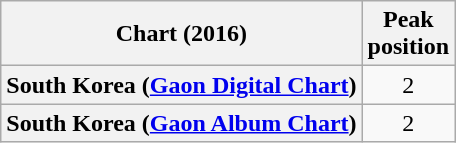<table class="wikitable sortable plainrowheaders" style="text-align:center;">
<tr>
<th>Chart (2016)</th>
<th>Peak<br>position</th>
</tr>
<tr>
<th scope="row">South Korea (<a href='#'>Gaon Digital Chart</a>)</th>
<td>2</td>
</tr>
<tr>
<th scope="row">South Korea (<a href='#'>Gaon Album Chart</a>)</th>
<td>2</td>
</tr>
</table>
